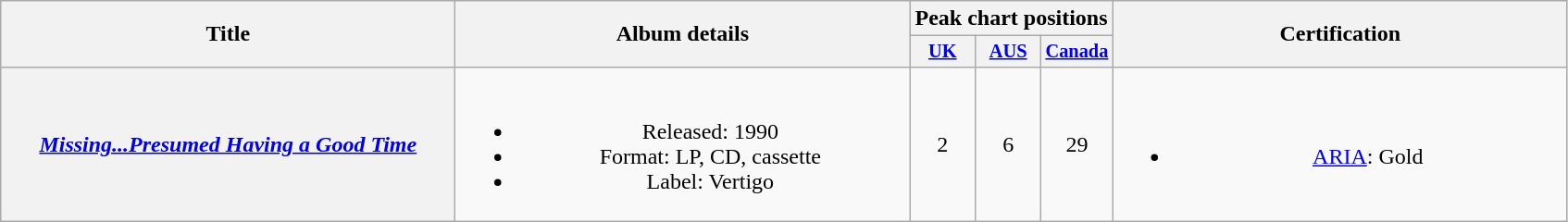<table class="wikitable plainrowheaders" style="text-align:center;" border="1">
<tr>
<th scope="col" rowspan="2" style="width:20em;">Title</th>
<th scope="col" rowspan="2" style="width:20em;">Album details</th>
<th scope="col" colspan="3">Peak chart positions</th>
<th scope="col" rowspan="2" style="width:20em;">Certification</th>
</tr>
<tr>
<th scope="col" style="width:3em; font-size:85%"><a href='#'>UK</a><br></th>
<th scope="col" style="width:3em; font-size:85%"><a href='#'>AUS</a><br></th>
<th scope="col" style="width:3em; font-size:85%"><a href='#'>Canada</a><br></th>
</tr>
<tr>
<th scope="row"><em><a href='#'>Missing...Presumed Having a Good Time</a></em></th>
<td><br><ul><li>Released: 1990</li><li>Format: LP, CD, cassette</li><li>Label: Vertigo</li></ul></td>
<td>2</td>
<td>6</td>
<td>29</td>
<td><br><ul><li><a href='#'>ARIA</a>: Gold</li></ul></td>
</tr>
</table>
